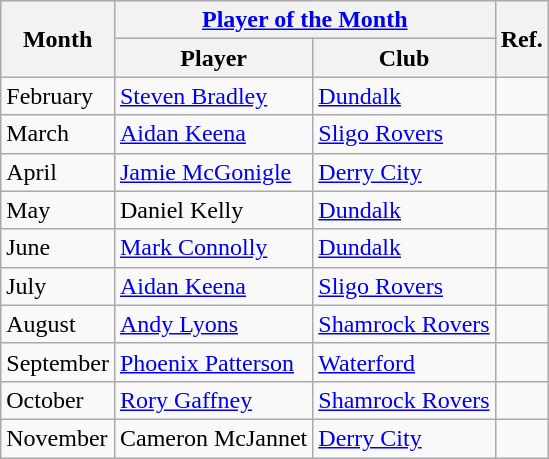<table class="wikitable">
<tr>
<th rowspan="2">Month</th>
<th colspan="2"><a href='#'>Player of the Month</a></th>
<th rowspan="2">Ref.</th>
</tr>
<tr>
<th>Player</th>
<th>Club</th>
</tr>
<tr>
<td>February</td>
<td> <a href='#'>Steven Bradley</a></td>
<td><a href='#'>Dundalk</a></td>
<td></td>
</tr>
<tr>
<td>March</td>
<td> <a href='#'>Aidan Keena</a></td>
<td><a href='#'>Sligo Rovers</a></td>
<td></td>
</tr>
<tr>
<td>April</td>
<td> <a href='#'>Jamie McGonigle</a></td>
<td><a href='#'>Derry City</a></td>
<td></td>
</tr>
<tr>
<td>May</td>
<td> Daniel Kelly</td>
<td><a href='#'>Dundalk</a></td>
<td></td>
</tr>
<tr>
<td>June</td>
<td> <a href='#'>Mark Connolly</a></td>
<td><a href='#'>Dundalk</a></td>
<td></td>
</tr>
<tr>
<td>July</td>
<td> <a href='#'>Aidan Keena</a></td>
<td><a href='#'>Sligo Rovers</a></td>
<td></td>
</tr>
<tr>
<td>August</td>
<td> <a href='#'>Andy Lyons</a></td>
<td><a href='#'>Shamrock Rovers</a></td>
<td></td>
</tr>
<tr>
<td>September</td>
<td> <a href='#'>Phoenix Patterson</a></td>
<td><a href='#'>Waterford</a></td>
<td></td>
</tr>
<tr>
<td>October</td>
<td> <a href='#'>Rory Gaffney</a></td>
<td><a href='#'>Shamrock Rovers</a></td>
<td></td>
</tr>
<tr>
<td>November</td>
<td> Cameron McJannet</td>
<td><a href='#'>Derry City</a></td>
<td></td>
</tr>
</table>
